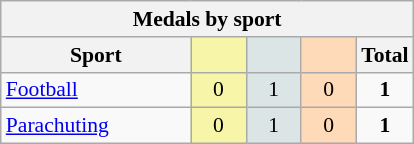<table class="wikitable" style="font-size:90%; text-align:center;">
<tr>
<th colspan="5">Medals by sport</th>
</tr>
<tr>
<th width="120">Sport</th>
<th scope="col" width="30" style="background:#F7F6A8;"></th>
<th scope="col" width="30" style="background:#DCE5E5;"></th>
<th scope="col" width="30" style="background:#FFDAB9;"></th>
<th width="30">Total</th>
</tr>
<tr>
<td align="left"><a href='#'>Football</a></td>
<td style="background:#F7F6A8;">0</td>
<td style="background:#DCE5E5;">1</td>
<td style="background:#FFDAB9;">0</td>
<td><strong>1</strong></td>
</tr>
<tr>
<td align="left"><a href='#'>Parachuting</a></td>
<td style="background:#F7F6A8;">0</td>
<td style="background:#DCE5E5;">1</td>
<td style="background:#FFDAB9;">0</td>
<td><strong>1</strong></td>
</tr>
</table>
